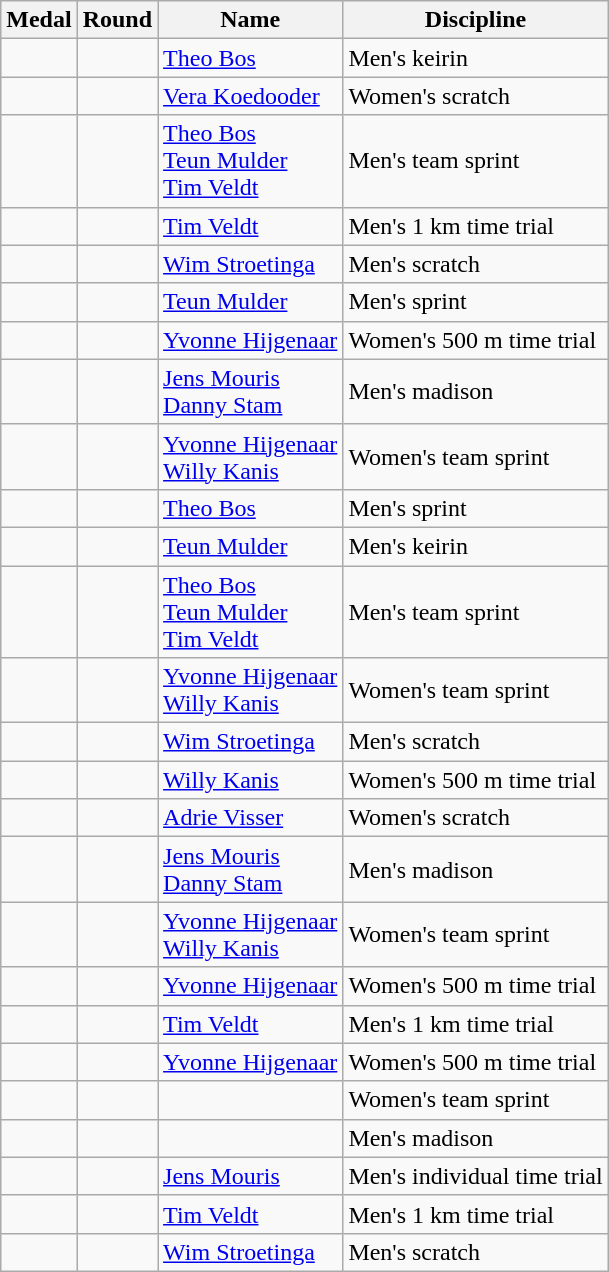<table class="wikitable sortable">
<tr>
<th>Medal</th>
<th>Round</th>
<th>Name</th>
<th>Discipline</th>
</tr>
<tr>
<td></td>
<td></td>
<td><a href='#'>Theo Bos</a></td>
<td>Men's keirin</td>
</tr>
<tr>
<td></td>
<td></td>
<td><a href='#'>Vera Koedooder</a></td>
<td>Women's scratch</td>
</tr>
<tr>
<td></td>
<td></td>
<td><a href='#'>Theo Bos</a><br><a href='#'>Teun Mulder</a><br><a href='#'>Tim Veldt</a></td>
<td>Men's team sprint</td>
</tr>
<tr>
<td></td>
<td></td>
<td><a href='#'>Tim Veldt</a></td>
<td>Men's 1 km time trial</td>
</tr>
<tr>
<td></td>
<td></td>
<td><a href='#'>Wim Stroetinga</a></td>
<td>Men's scratch</td>
</tr>
<tr>
<td></td>
<td></td>
<td><a href='#'>Teun Mulder</a></td>
<td>Men's sprint</td>
</tr>
<tr>
<td></td>
<td></td>
<td><a href='#'>Yvonne Hijgenaar</a></td>
<td>Women's 500 m time trial</td>
</tr>
<tr>
<td></td>
<td></td>
<td><a href='#'>Jens Mouris</a><br><a href='#'>Danny Stam</a></td>
<td>Men's madison</td>
</tr>
<tr>
<td></td>
<td></td>
<td><a href='#'>Yvonne Hijgenaar</a><br><a href='#'>Willy Kanis</a></td>
<td>Women's team sprint</td>
</tr>
<tr>
<td></td>
<td></td>
<td><a href='#'>Theo Bos</a></td>
<td>Men's sprint</td>
</tr>
<tr>
<td></td>
<td></td>
<td><a href='#'>Teun Mulder</a></td>
<td>Men's keirin</td>
</tr>
<tr>
<td></td>
<td></td>
<td><a href='#'>Theo Bos</a><br><a href='#'>Teun Mulder</a><br><a href='#'>Tim Veldt</a></td>
<td>Men's team sprint</td>
</tr>
<tr>
<td></td>
<td></td>
<td><a href='#'>Yvonne Hijgenaar</a><br><a href='#'>Willy Kanis</a></td>
<td>Women's team sprint</td>
</tr>
<tr>
<td></td>
<td></td>
<td><a href='#'>Wim Stroetinga</a></td>
<td>Men's scratch</td>
</tr>
<tr>
<td></td>
<td></td>
<td><a href='#'>Willy Kanis</a></td>
<td>Women's 500 m time trial</td>
</tr>
<tr>
<td></td>
<td></td>
<td><a href='#'>Adrie Visser</a></td>
<td>Women's scratch</td>
</tr>
<tr>
<td></td>
<td></td>
<td><a href='#'>Jens Mouris</a><br><a href='#'>Danny Stam</a></td>
<td>Men's madison</td>
</tr>
<tr>
<td></td>
<td></td>
<td><a href='#'>Yvonne Hijgenaar</a><br><a href='#'>Willy Kanis</a></td>
<td>Women's team sprint</td>
</tr>
<tr>
<td></td>
<td></td>
<td><a href='#'>Yvonne Hijgenaar</a></td>
<td>Women's 500 m time trial</td>
</tr>
<tr>
<td></td>
<td></td>
<td><a href='#'>Tim Veldt</a></td>
<td>Men's 1 km time trial</td>
</tr>
<tr>
<td></td>
<td><strong></strong></td>
<td><a href='#'>Yvonne Hijgenaar</a></td>
<td>Women's 500 m time trial</td>
</tr>
<tr>
<td></td>
<td><strong></strong></td>
<td></td>
<td>Women's team sprint</td>
</tr>
<tr>
<td></td>
<td><strong></strong></td>
<td></td>
<td>Men's madison</td>
</tr>
<tr>
<td></td>
<td><strong></strong></td>
<td><a href='#'>Jens Mouris</a></td>
<td>Men's individual time trial</td>
</tr>
<tr>
<td></td>
<td><strong></strong></td>
<td><a href='#'>Tim Veldt</a></td>
<td>Men's 1 km time trial</td>
</tr>
<tr>
<td></td>
<td><strong></strong></td>
<td><a href='#'>Wim Stroetinga</a></td>
<td>Men's scratch</td>
</tr>
</table>
